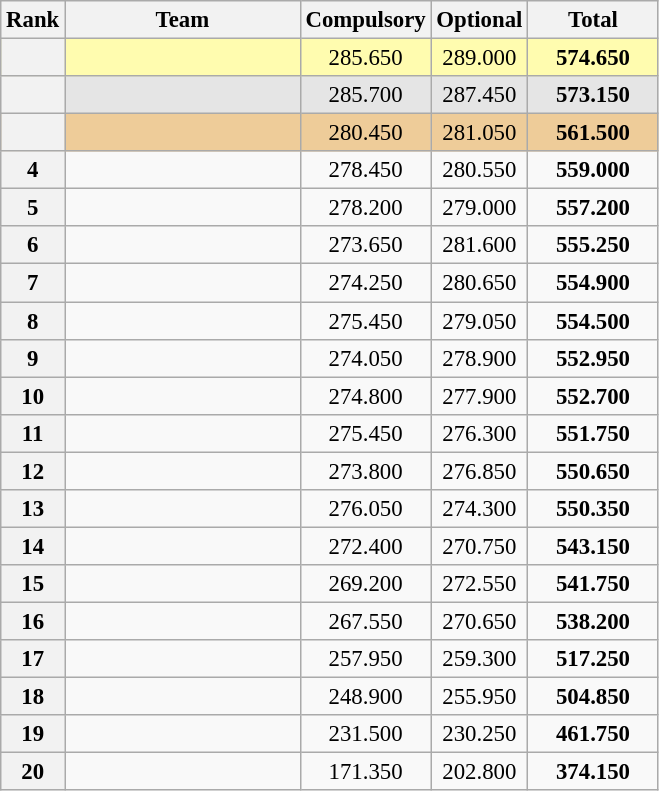<table class="wikitable sortable" style="text-align:center; font-size:95%">
<tr>
<th scope="col" style="width:25px;">Rank</th>
<th scope="col" style="width:150px;">Team</th>
<th scope="col" style="width:50px;">Compulsory</th>
<th scope="col" style="width:50px;">Optional</th>
<th scope="col" style="width:80px;">Total</th>
</tr>
<tr style="background:#fffcaf;">
<th scope=row style="text-align:center"></th>
<td style="text-align:left;"><strong></strong></td>
<td>285.650</td>
<td>289.000</td>
<td><strong>574.650</strong></td>
</tr>
<tr style="background:#e5e5e5;">
<th scope=row style="text-align:center"></th>
<td style="text-align:left;"><strong></strong></td>
<td>285.700</td>
<td>287.450</td>
<td><strong>573.150</strong></td>
</tr>
<tr style="background:#ec9;">
<th scope=row style="text-align:center"></th>
<td style="text-align:left;"><strong></strong></td>
<td>280.450</td>
<td>281.050</td>
<td><strong>561.500</strong></td>
</tr>
<tr>
<th scope=row style="text-align:center">4</th>
<td style="text-align:left;"></td>
<td>278.450</td>
<td>280.550</td>
<td><strong>559.000</strong></td>
</tr>
<tr>
<th scope=row style="text-align:center">5</th>
<td style="text-align:left;"></td>
<td>278.200</td>
<td>279.000</td>
<td><strong>557.200</strong></td>
</tr>
<tr>
<th scope=row style="text-align:center">6</th>
<td style="text-align:left;"></td>
<td>273.650</td>
<td>281.600</td>
<td><strong>555.250</strong></td>
</tr>
<tr>
<th scope=row style="text-align:center">7</th>
<td style="text-align:left;"></td>
<td>274.250</td>
<td>280.650</td>
<td><strong>554.900</strong></td>
</tr>
<tr>
<th scope=row style="text-align:center">8</th>
<td style="text-align:left;"></td>
<td>275.450</td>
<td>279.050</td>
<td><strong>554.500</strong></td>
</tr>
<tr>
<th scope=row style="text-align:center">9</th>
<td style="text-align:left;"></td>
<td>274.050</td>
<td>278.900</td>
<td><strong>552.950</strong></td>
</tr>
<tr>
<th scope=row style="text-align:center">10</th>
<td style="text-align:left;"></td>
<td>274.800</td>
<td>277.900</td>
<td><strong>552.700</strong></td>
</tr>
<tr>
<th scope=row style="text-align:center">11</th>
<td style="text-align:left;"></td>
<td>275.450</td>
<td>276.300</td>
<td><strong>551.750</strong></td>
</tr>
<tr>
<th scope=row style="text-align:center">12</th>
<td style="text-align:left;"></td>
<td>273.800</td>
<td>276.850</td>
<td><strong>550.650</strong></td>
</tr>
<tr>
<th scope=row style="text-align:center">13</th>
<td style="text-align:left;"></td>
<td>276.050</td>
<td>274.300</td>
<td><strong>550.350</strong></td>
</tr>
<tr>
<th scope=row style="text-align:center">14</th>
<td style="text-align:left;"></td>
<td>272.400</td>
<td>270.750</td>
<td><strong>543.150</strong></td>
</tr>
<tr>
<th scope=row style="text-align:center">15</th>
<td style="text-align:left;"></td>
<td>269.200</td>
<td>272.550</td>
<td><strong>541.750</strong></td>
</tr>
<tr>
<th scope=row style="text-align:center">16</th>
<td style="text-align:left;"></td>
<td>267.550</td>
<td>270.650</td>
<td><strong>538.200</strong></td>
</tr>
<tr>
<th scope=row style="text-align:center">17</th>
<td style="text-align:left;"></td>
<td>257.950</td>
<td>259.300</td>
<td><strong>517.250</strong></td>
</tr>
<tr>
<th scope=row style="text-align:center">18</th>
<td style="text-align:left;"></td>
<td>248.900</td>
<td>255.950</td>
<td><strong>504.850</strong></td>
</tr>
<tr>
<th scope=row style="text-align:center">19</th>
<td style="text-align:left;"></td>
<td>231.500</td>
<td>230.250</td>
<td><strong>461.750</strong></td>
</tr>
<tr>
<th scope=row style="text-align:center">20</th>
<td style="text-align:left;"></td>
<td>171.350</td>
<td>202.800</td>
<td><strong>374.150</strong></td>
</tr>
</table>
